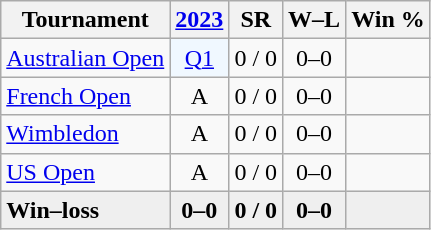<table class="wikitable" style="text-align:center">
<tr>
<th>Tournament</th>
<th><a href='#'>2023</a></th>
<th>SR</th>
<th>W–L</th>
<th>Win %</th>
</tr>
<tr>
<td align="left"><a href='#'>Australian Open</a></td>
<td bgcolor=f0f8ff><a href='#'>Q1</a></td>
<td>0 / 0</td>
<td>0–0</td>
<td></td>
</tr>
<tr>
<td align="left"><a href='#'>French Open</a></td>
<td>A</td>
<td>0 / 0</td>
<td>0–0</td>
<td></td>
</tr>
<tr>
<td align="left"><a href='#'>Wimbledon</a></td>
<td>A</td>
<td>0 / 0</td>
<td>0–0</td>
<td></td>
</tr>
<tr>
<td align="left"><a href='#'>US Open</a></td>
<td>A</td>
<td>0 / 0</td>
<td>0–0</td>
<td></td>
</tr>
<tr style="background:#efefef;font-weight:bold">
<td style="text-align:left">Win–loss</td>
<td>0–0</td>
<td>0 / 0</td>
<td>0–0</td>
<td></td>
</tr>
</table>
